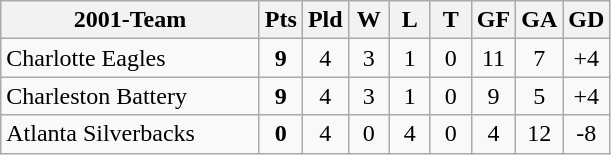<table class="wikitable" style="text-align: center;">
<tr>
<th width="165">2001-Team</th>
<th width="20">Pts</th>
<th width="20">Pld</th>
<th width="20">W</th>
<th width="20">L</th>
<th width="20">T</th>
<th width="20">GF</th>
<th width="20">GA</th>
<th width="20">GD</th>
</tr>
<tr>
<td style="text-align:left;">Charlotte Eagles</td>
<td><strong>9</strong></td>
<td>4</td>
<td>3</td>
<td>1</td>
<td>0</td>
<td>11</td>
<td>7</td>
<td>+4</td>
</tr>
<tr>
<td style="text-align:left;">Charleston Battery</td>
<td><strong>9</strong></td>
<td>4</td>
<td>3</td>
<td>1</td>
<td>0</td>
<td>9</td>
<td>5</td>
<td>+4</td>
</tr>
<tr>
<td style="text-align:left;">Atlanta Silverbacks</td>
<td><strong>0</strong></td>
<td>4</td>
<td>0</td>
<td>4</td>
<td>0</td>
<td>4</td>
<td>12</td>
<td>-8</td>
</tr>
</table>
